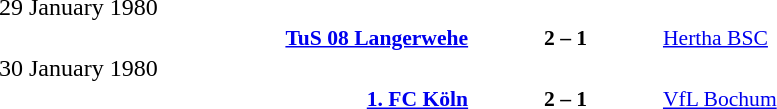<table width=100% cellspacing=1>
<tr>
<th width=25%></th>
<th width=10%></th>
<th width=25%></th>
<th></th>
</tr>
<tr>
<td>29 January 1980</td>
</tr>
<tr style=font-size:90%>
<td align=right><strong><a href='#'>TuS 08 Langerwehe</a></strong></td>
<td align=center><strong>2 – 1</strong></td>
<td><a href='#'>Hertha BSC</a></td>
</tr>
<tr>
<td>30 January 1980</td>
</tr>
<tr style=font-size:90%>
<td align=right><strong><a href='#'>1. FC Köln</a></strong></td>
<td align=center><strong>2 – 1</strong></td>
<td><a href='#'>VfL Bochum</a></td>
</tr>
</table>
